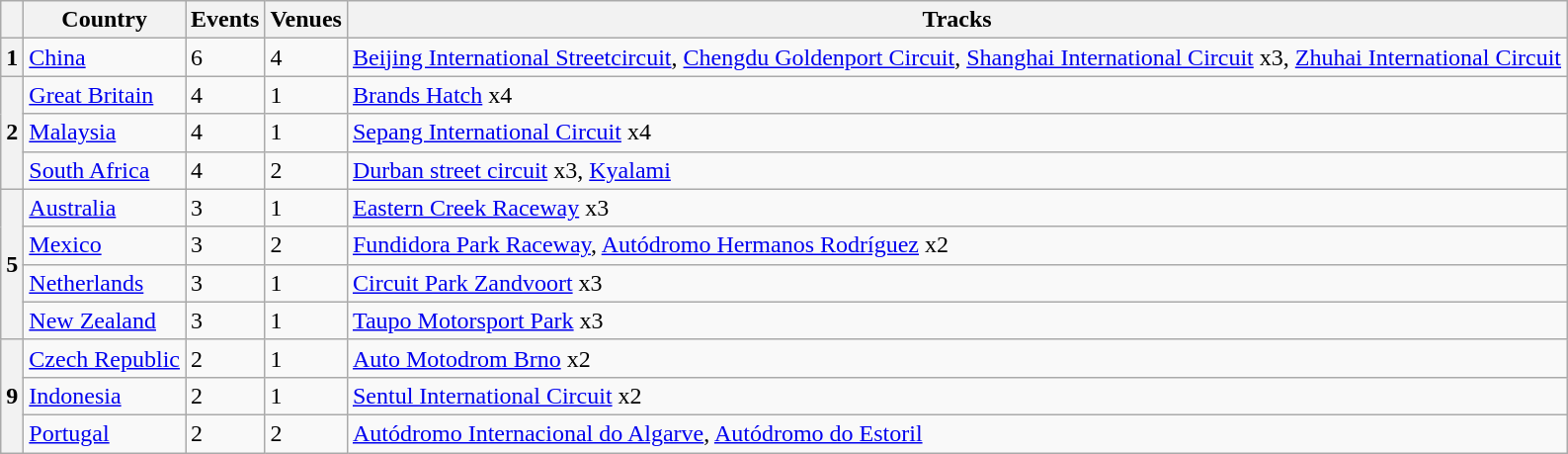<table class="wikitable">
<tr>
<th></th>
<th>Country</th>
<th>Events</th>
<th>Venues</th>
<th>Tracks</th>
</tr>
<tr>
<th>1</th>
<td> <a href='#'>China</a></td>
<td>6</td>
<td>4</td>
<td><a href='#'>Beijing International Streetcircuit</a>, <a href='#'>Chengdu Goldenport Circuit</a>, <a href='#'>Shanghai International Circuit</a> x3, <a href='#'>Zhuhai International Circuit</a></td>
</tr>
<tr>
<th rowspan=3>2</th>
<td> <a href='#'>Great Britain</a></td>
<td>4</td>
<td>1</td>
<td><a href='#'>Brands Hatch</a> x4</td>
</tr>
<tr>
<td> <a href='#'>Malaysia</a></td>
<td>4</td>
<td>1</td>
<td><a href='#'>Sepang International Circuit</a> x4</td>
</tr>
<tr>
<td> <a href='#'>South Africa</a></td>
<td>4</td>
<td>2</td>
<td><a href='#'>Durban street circuit</a> x3, <a href='#'>Kyalami</a></td>
</tr>
<tr>
<th rowspan=4>5</th>
<td> <a href='#'>Australia</a></td>
<td>3</td>
<td>1</td>
<td><a href='#'>Eastern Creek Raceway</a> x3</td>
</tr>
<tr>
<td> <a href='#'>Mexico</a></td>
<td>3</td>
<td>2</td>
<td><a href='#'>Fundidora Park Raceway</a>, <a href='#'>Autódromo Hermanos Rodríguez</a> x2</td>
</tr>
<tr>
<td> <a href='#'>Netherlands</a></td>
<td>3</td>
<td>1</td>
<td><a href='#'>Circuit Park Zandvoort</a> x3</td>
</tr>
<tr>
<td> <a href='#'>New Zealand</a></td>
<td>3</td>
<td>1</td>
<td><a href='#'>Taupo Motorsport Park</a> x3</td>
</tr>
<tr>
<th rowspan=3>9</th>
<td> <a href='#'>Czech Republic</a></td>
<td>2</td>
<td>1</td>
<td><a href='#'>Auto Motodrom Brno</a> x2</td>
</tr>
<tr>
<td> <a href='#'>Indonesia</a></td>
<td>2</td>
<td>1</td>
<td><a href='#'>Sentul International Circuit</a> x2</td>
</tr>
<tr>
<td> <a href='#'>Portugal</a></td>
<td>2</td>
<td>2</td>
<td><a href='#'>Autódromo Internacional do Algarve</a>, <a href='#'>Autódromo do Estoril</a></td>
</tr>
</table>
